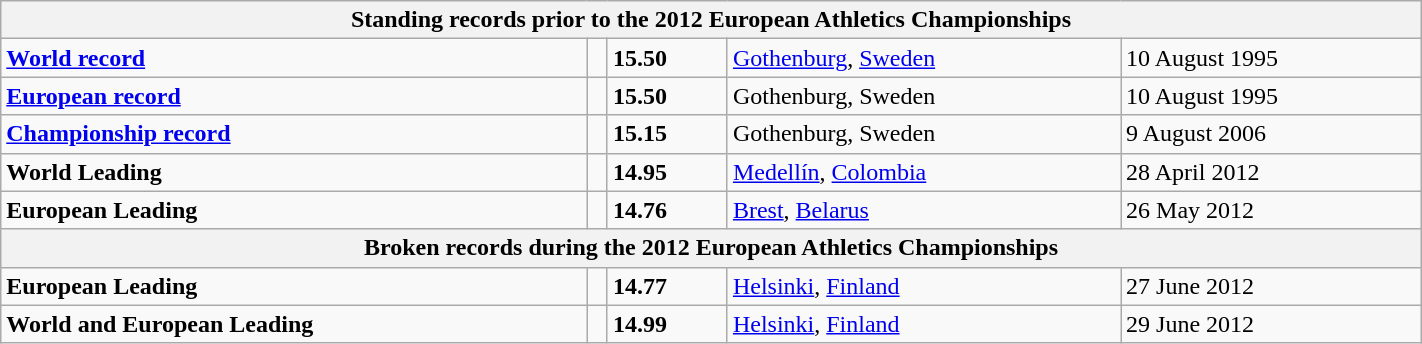<table class="wikitable" width=75%>
<tr>
<th colspan="5">Standing records prior to the 2012 European Athletics Championships</th>
</tr>
<tr>
<td><strong><a href='#'>World record</a></strong></td>
<td></td>
<td><strong>15.50</strong></td>
<td><a href='#'>Gothenburg</a>, <a href='#'>Sweden</a></td>
<td>10 August 1995</td>
</tr>
<tr>
<td><strong><a href='#'>European record</a></strong></td>
<td></td>
<td><strong>15.50</strong></td>
<td>Gothenburg, Sweden</td>
<td>10 August 1995</td>
</tr>
<tr>
<td><strong><a href='#'>Championship record</a></strong></td>
<td></td>
<td><strong>15.15</strong></td>
<td>Gothenburg, Sweden</td>
<td>9 August 2006</td>
</tr>
<tr>
<td><strong>World Leading</strong></td>
<td></td>
<td><strong>14.95</strong></td>
<td><a href='#'>Medellín</a>, <a href='#'>Colombia</a></td>
<td>28 April 2012</td>
</tr>
<tr>
<td><strong>European Leading</strong></td>
<td></td>
<td><strong>14.76</strong></td>
<td><a href='#'>Brest</a>, <a href='#'>Belarus</a></td>
<td>26 May 2012</td>
</tr>
<tr>
<th colspan="5">Broken records during the 2012 European Athletics Championships</th>
</tr>
<tr>
<td><strong>European Leading</strong></td>
<td></td>
<td><strong>14.77</strong></td>
<td><a href='#'>Helsinki</a>, <a href='#'>Finland</a></td>
<td>27 June 2012</td>
</tr>
<tr>
<td><strong>World and European Leading</strong></td>
<td></td>
<td><strong>14.99</strong></td>
<td><a href='#'>Helsinki</a>, <a href='#'>Finland</a></td>
<td>29 June 2012</td>
</tr>
</table>
